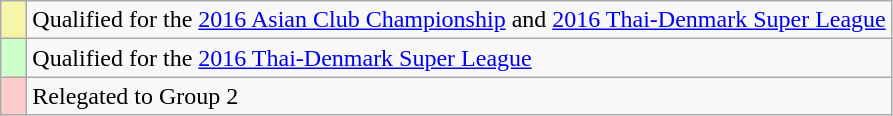<table class="wikitable" style="text-align: left;">
<tr>
<td width=10px bgcolor=#F7f6a8></td>
<td>Qualified for the <a href='#'>2016 Asian Club Championship</a> and <a href='#'>2016 Thai-Denmark Super League</a></td>
</tr>
<tr>
<td width=10px bgcolor=#CCFFCC></td>
<td>Qualified for the <a href='#'>2016 Thai-Denmark Super League</a></td>
</tr>
<tr>
<td width=10px bgcolor=#ffcccc></td>
<td>Relegated to Group 2</td>
</tr>
</table>
